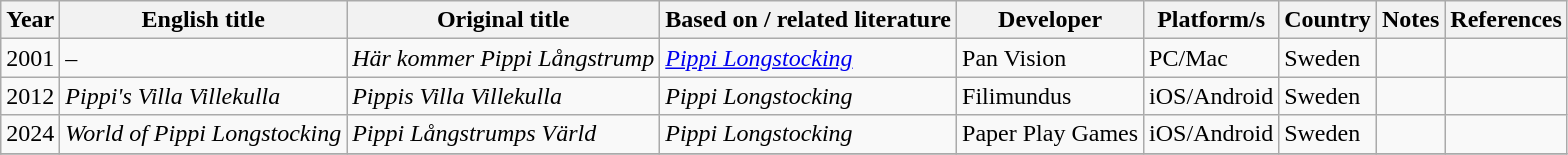<table class="wikitable sortable">
<tr class="hintergrundfarbe5">
<th>Year</th>
<th>English title</th>
<th>Original title</th>
<th>Based on / related literature</th>
<th>Developer</th>
<th>Platform/s</th>
<th>Country</th>
<th>Notes</th>
<th>References</th>
</tr>
<tr>
<td>2001</td>
<td>–</td>
<td><em>Här kommer Pippi Långstrump</em></td>
<td><em><a href='#'>Pippi Longstocking</a></em></td>
<td>Pan Vision</td>
<td>PC/Mac</td>
<td>Sweden</td>
<td></td>
<td></td>
</tr>
<tr>
<td>2012</td>
<td><em>Pippi's Villa Villekulla</em></td>
<td><em>Pippis Villa Villekulla</em></td>
<td><em>Pippi Longstocking</em></td>
<td>Filimundus</td>
<td>iOS/Android</td>
<td>Sweden</td>
<td></td>
<td></td>
</tr>
<tr>
<td>2024</td>
<td><em>World of Pippi Longstocking</em></td>
<td><em>Pippi Långstrumps Värld</em></td>
<td><em>Pippi Longstocking</em></td>
<td>Paper Play Games</td>
<td>iOS/Android</td>
<td>Sweden</td>
<td></td>
<td></td>
</tr>
<tr>
</tr>
</table>
